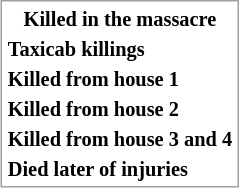<table style="float:right; margin:0 0 0.5em .5em; width:auto; border:.5px solid #a0a0a0; padding:.5px; white-space:nowrap; font-size:85%;">
<tr style="background:;">
<th>Killed in the massacre</th>
</tr>
<tr>
<td><strong>Taxicab killings</strong><br></td>
</tr>
<tr>
<td><strong>Killed from house  1</strong><br></td>
</tr>
<tr>
<td><strong>Killed from house  2</strong><br></td>
</tr>
<tr>
<td><strong>Killed from house  3 and 4</strong><br></td>
</tr>
<tr>
<td><strong>Died later of injuries</strong><br></td>
</tr>
</table>
